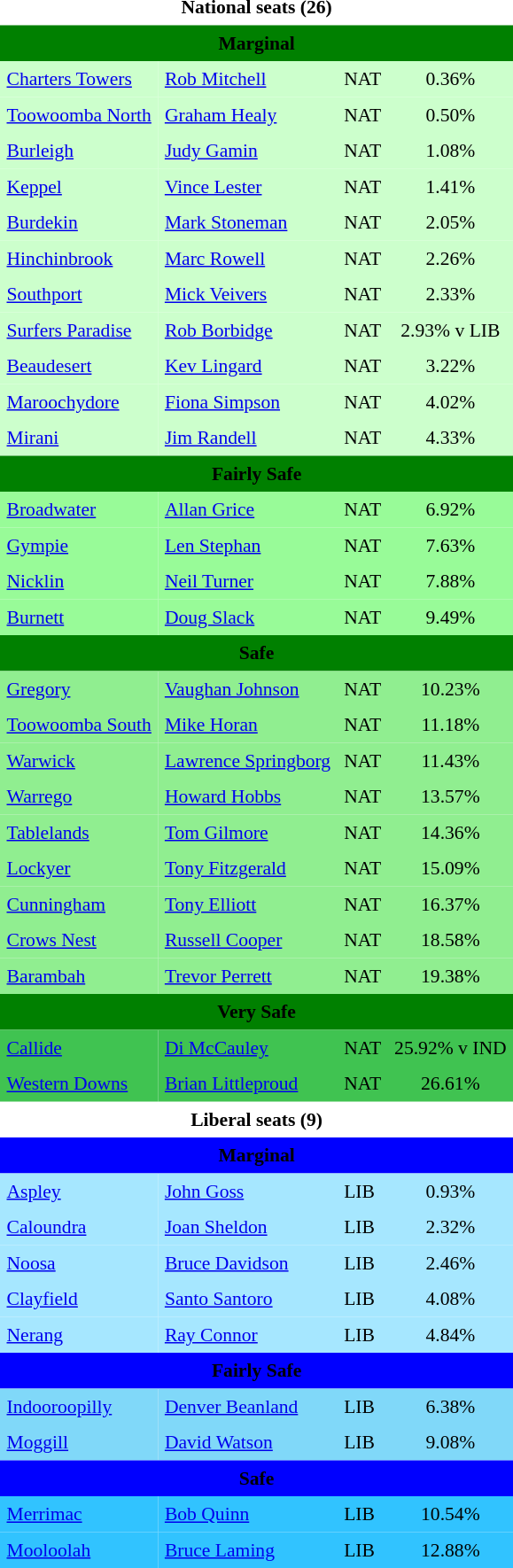<table class="toccolours" align="left" cellpadding="5" cellspacing="0" style="margin-right: .5em; margin-top:.4em;font-size: 90%;">
<tr>
<td COLSPAN=4 align="center"><strong>National seats (26)</strong></td>
</tr>
<tr>
<td COLSPAN=4 align="center" bgcolor="Green"><span><strong>Marginal</strong></span></td>
</tr>
<tr>
<td align="left" bgcolor="CCFFCC"><a href='#'>Charters Towers</a></td>
<td align="left" bgcolor="CCFFCC"><a href='#'>Rob Mitchell</a></td>
<td align="left" bgcolor="CCFFCC">NAT</td>
<td align="center" bgcolor="CCFFCC">0.36%</td>
</tr>
<tr>
<td align="left" bgcolor="CCFFCC"><a href='#'>Toowoomba North</a></td>
<td align="left" bgcolor="CCFFCC"><a href='#'>Graham Healy</a></td>
<td align="left" bgcolor="CCFFCC">NAT</td>
<td align="center" bgcolor="CCFFCC">0.50%</td>
</tr>
<tr>
<td align="left" bgcolor="CCFFCC"><a href='#'>Burleigh</a></td>
<td align="left" bgcolor="CCFFCC"><a href='#'>Judy Gamin</a></td>
<td align="left" bgcolor="CCFFCC">NAT</td>
<td align="center" bgcolor="CCFFCC">1.08%</td>
</tr>
<tr>
<td align="left" bgcolor="CCFFCC"><a href='#'>Keppel</a></td>
<td align="left" bgcolor="CCFFCC"><a href='#'>Vince Lester</a></td>
<td align="left" bgcolor="CCFFCC">NAT</td>
<td align="center" bgcolor="CCFFCC">1.41%</td>
</tr>
<tr>
<td align="left" bgcolor="CCFFCC"><a href='#'>Burdekin</a></td>
<td align="left" bgcolor="CCFFCC"><a href='#'>Mark Stoneman</a></td>
<td align="left" bgcolor="CCFFCC">NAT</td>
<td align="center" bgcolor="CCFFCC">2.05%</td>
</tr>
<tr>
<td align="left" bgcolor="CCFFCC"><a href='#'>Hinchinbrook</a></td>
<td align="left" bgcolor="CCFFCC"><a href='#'>Marc Rowell</a></td>
<td align="left" bgcolor="CCFFCC">NAT</td>
<td align="center" bgcolor="CCFFCC">2.26%</td>
</tr>
<tr>
<td align="left" bgcolor="CCFFCC"><a href='#'>Southport</a></td>
<td align="left" bgcolor="CCFFCC"><a href='#'>Mick Veivers</a></td>
<td align="left" bgcolor="CCFFCC">NAT</td>
<td align="center" bgcolor="CCFFCC">2.33%</td>
</tr>
<tr>
<td align="left" bgcolor="CCFFCC"><a href='#'>Surfers Paradise</a></td>
<td align="left" bgcolor="CCFFCC"><a href='#'>Rob Borbidge</a></td>
<td align="left" bgcolor="CCFFCC">NAT</td>
<td align="center" bgcolor="CCFFCC">2.93% v LIB</td>
</tr>
<tr>
<td align="left" bgcolor="CCFFCC"><a href='#'>Beaudesert</a></td>
<td align="left" bgcolor="CCFFCC"><a href='#'>Kev Lingard</a></td>
<td align="left" bgcolor="CCFFCC">NAT</td>
<td align="center" bgcolor="CCFFCC">3.22%</td>
</tr>
<tr>
<td align="left" bgcolor="CCFFCC"><a href='#'>Maroochydore</a></td>
<td align="left" bgcolor="CCFFCC"><a href='#'>Fiona Simpson</a></td>
<td align="left" bgcolor="CCFFCC">NAT</td>
<td align="center" bgcolor="CCFFCC">4.02%</td>
</tr>
<tr>
<td align="left" bgcolor="CCFFCC"><a href='#'>Mirani</a></td>
<td align="left" bgcolor="CCFFCC"><a href='#'>Jim Randell</a></td>
<td align="left" bgcolor="CCFFCC">NAT</td>
<td align="center" bgcolor="CCFFCC">4.33%</td>
</tr>
<tr>
<td colspan="4" align="center" bgcolor="green"><span><strong>Fairly Safe</strong></span></td>
</tr>
<tr>
<td align="left" bgcolor="98FB98"><a href='#'>Broadwater</a></td>
<td align="left" bgcolor="98FB98"><a href='#'>Allan Grice</a></td>
<td align="left" bgcolor="98FB98">NAT</td>
<td align="center" bgcolor="98FB98">6.92%</td>
</tr>
<tr>
<td align="left" bgcolor="98FB98"><a href='#'>Gympie</a></td>
<td align="left" bgcolor="98FB98"><a href='#'>Len Stephan</a></td>
<td align="left" bgcolor="98FB98">NAT</td>
<td align="center" bgcolor="98FB98">7.63%</td>
</tr>
<tr>
<td align="left" bgcolor="98FB98"><a href='#'>Nicklin</a></td>
<td align="left" bgcolor="98FB98"><a href='#'>Neil Turner</a></td>
<td align="left" bgcolor="98FB98">NAT</td>
<td align="center" bgcolor="98FB98">7.88%</td>
</tr>
<tr>
<td align="left" bgcolor="98FB98"><a href='#'>Burnett</a></td>
<td align="left" bgcolor="98FB98"><a href='#'>Doug Slack</a></td>
<td align="left" bgcolor="98FB98">NAT</td>
<td align="center" bgcolor="98FB98">9.49%</td>
</tr>
<tr>
<td colspan="4" align="center" bgcolor="green"><span><strong>Safe</strong></span></td>
</tr>
<tr>
<td align="left" bgcolor="90EE90"><a href='#'>Gregory</a></td>
<td align="left" bgcolor="90EE90"><a href='#'>Vaughan Johnson</a></td>
<td align="left" bgcolor="90EE90">NAT</td>
<td align="center" bgcolor="90EE90">10.23%</td>
</tr>
<tr>
<td align="left" bgcolor="90EE90"><a href='#'>Toowoomba South</a></td>
<td align="left" bgcolor="90EE90"><a href='#'>Mike Horan</a></td>
<td align="left" bgcolor="90EE90">NAT</td>
<td align="center" bgcolor="90EE90">11.18%</td>
</tr>
<tr>
<td align="left" bgcolor="90EE90"><a href='#'>Warwick</a></td>
<td align="left" bgcolor="90EE90"><a href='#'>Lawrence Springborg</a></td>
<td align="left" bgcolor="90EE90">NAT</td>
<td align="center" bgcolor="90EE90">11.43%</td>
</tr>
<tr>
<td align="left" bgcolor="90EE90"><a href='#'>Warrego</a></td>
<td align="left" bgcolor="90EE90"><a href='#'>Howard Hobbs</a></td>
<td align="left" bgcolor="90EE90">NAT</td>
<td align="center" bgcolor="90EE90">13.57%</td>
</tr>
<tr>
<td align="left" bgcolor="90EE90"><a href='#'>Tablelands</a></td>
<td align="left" bgcolor="90EE90"><a href='#'>Tom Gilmore</a></td>
<td align="left" bgcolor="90EE90">NAT</td>
<td align="center" bgcolor="90EE90">14.36%</td>
</tr>
<tr>
<td align="left" bgcolor="90EE90"><a href='#'>Lockyer</a></td>
<td align="left" bgcolor="90EE90"><a href='#'>Tony Fitzgerald</a></td>
<td align="left" bgcolor="90EE90">NAT</td>
<td align="center" bgcolor="90EE90">15.09%</td>
</tr>
<tr>
<td align="left" bgcolor="90EE90"><a href='#'>Cunningham</a></td>
<td align="left" bgcolor="90EE90"><a href='#'>Tony Elliott</a></td>
<td align="left" bgcolor="90EE90">NAT</td>
<td align="center" bgcolor="90EE90">16.37%</td>
</tr>
<tr>
<td align="left" bgcolor="90EE90"><a href='#'>Crows Nest</a></td>
<td align="left" bgcolor="90EE90"><a href='#'>Russell Cooper</a></td>
<td align="left" bgcolor="90EE90">NAT</td>
<td align="center" bgcolor="90EE90">18.58%</td>
</tr>
<tr>
<td align="left" bgcolor="90EE90"><a href='#'>Barambah</a></td>
<td align="left" bgcolor="90EE90"><a href='#'>Trevor Perrett</a></td>
<td align="left" bgcolor="90EE90">NAT</td>
<td align="center" bgcolor="90EE90">19.38%</td>
</tr>
<tr>
<td colspan="4" align="center" bgcolor="green"><span><strong>Very Safe</strong></span></td>
</tr>
<tr>
<td align="left" bgcolor="40C351"><a href='#'>Callide</a></td>
<td align="left" bgcolor="40C351"><a href='#'>Di McCauley</a></td>
<td align="left" bgcolor="40C351">NAT</td>
<td align="center" bgcolor="40C351">25.92% v IND</td>
</tr>
<tr>
<td align="left" bgcolor="40C351"><a href='#'>Western Downs</a></td>
<td align="left" bgcolor="40C351"><a href='#'>Brian Littleproud</a></td>
<td align="left" bgcolor="40C351">NAT</td>
<td align="center" bgcolor="40C351">26.61%</td>
</tr>
<tr>
<td COLSPAN=4 align="center"><strong>Liberal seats (9)</strong></td>
</tr>
<tr>
<td colspan="4" align="center" bgcolor="blue"><span><strong>Marginal</strong></span></td>
</tr>
<tr>
<td align="left" bgcolor="A6E7FF"><a href='#'>Aspley</a></td>
<td align="left" bgcolor="A6E7FF"><a href='#'>John Goss</a></td>
<td align="left" bgcolor="A6E7FF">LIB</td>
<td align="center" bgcolor="A6E7FF">0.93%</td>
</tr>
<tr>
<td align="left" bgcolor="A6E7FF"><a href='#'>Caloundra</a></td>
<td align="left" bgcolor="A6E7FF"><a href='#'>Joan Sheldon</a></td>
<td align="left" bgcolor="A6E7FF">LIB</td>
<td align="center" bgcolor="A6E7FF">2.32%</td>
</tr>
<tr>
<td align="left" bgcolor="A6E7FF"><a href='#'>Noosa</a></td>
<td align="left" bgcolor="A6E7FF"><a href='#'>Bruce Davidson</a></td>
<td align="left" bgcolor="A6E7FF">LIB</td>
<td align="center" bgcolor="A6E7FF">2.46%</td>
</tr>
<tr>
<td align="left" bgcolor="A6E7FF"><a href='#'>Clayfield</a></td>
<td align="left" bgcolor="A6E7FF"><a href='#'>Santo Santoro</a></td>
<td align="left" bgcolor="A6E7FF">LIB</td>
<td align="center" bgcolor="A6E7FF">4.08%</td>
</tr>
<tr>
<td align="left" bgcolor="A6E7FF"><a href='#'>Nerang</a></td>
<td align="left" bgcolor="A6E7FF"><a href='#'>Ray Connor</a></td>
<td align="left" bgcolor="A6E7FF">LIB</td>
<td align="center" bgcolor="A6E7FF">4.84%</td>
</tr>
<tr>
<td colspan="4" align="center" bgcolor="blue"><span><strong>Fairly Safe</strong></span></td>
</tr>
<tr>
<td align="left" bgcolor="80D8F9"><a href='#'>Indooroopilly</a></td>
<td align="left" bgcolor="80D8F9"><a href='#'>Denver Beanland</a></td>
<td align="left" bgcolor="80D8F9">LIB</td>
<td align="center" bgcolor="80D8F9">6.38%</td>
</tr>
<tr>
<td align="left" bgcolor="80D8F9"><a href='#'>Moggill</a></td>
<td align="left" bgcolor="80D8F9"><a href='#'>David Watson</a></td>
<td align="left" bgcolor="80D8F9">LIB</td>
<td align="center" bgcolor="80D8F9">9.08%</td>
</tr>
<tr>
<td colspan="4" align="center" bgcolor="blue"><span><strong>Safe</strong></span></td>
</tr>
<tr>
<td align="left" bgcolor="31C3FF"><a href='#'>Merrimac</a></td>
<td align="left" bgcolor="31C3FF"><a href='#'>Bob Quinn</a></td>
<td align="left" bgcolor="31C3FF">LIB</td>
<td align="center" bgcolor="31C3FF">10.54%</td>
</tr>
<tr>
<td align="left" bgcolor="31C3FF"><a href='#'>Mooloolah</a></td>
<td align="left" bgcolor="31C3FF"><a href='#'>Bruce Laming</a></td>
<td align="left" bgcolor="31C3FF">LIB</td>
<td align="center" bgcolor="31C3FF">12.88%</td>
</tr>
<tr>
</tr>
</table>
